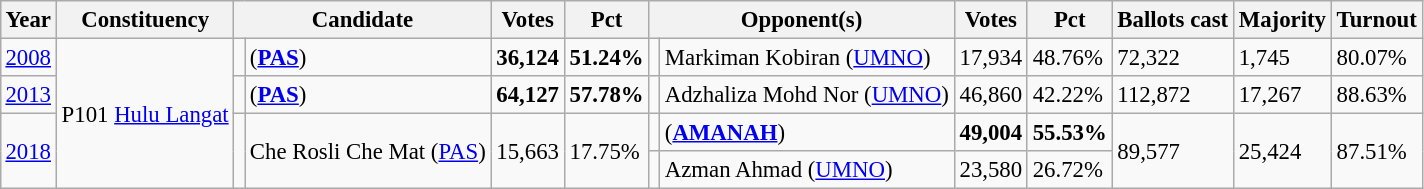<table class="wikitable" style="margin:0.5em ; font-size:95%">
<tr>
<th>Year</th>
<th>Constituency</th>
<th colspan=2>Candidate</th>
<th>Votes</th>
<th>Pct</th>
<th colspan=2>Opponent(s)</th>
<th>Votes</th>
<th>Pct</th>
<th>Ballots cast</th>
<th>Majority</th>
<th>Turnout</th>
</tr>
<tr>
<td><a href='#'>2008</a></td>
<td rowspan=4>P101 <a href='#'>Hulu Langat</a></td>
<td></td>
<td> (<a href='#'><strong>PAS</strong></a>)</td>
<td align="right"><strong>36,124</strong></td>
<td><strong>51.24%</strong></td>
<td></td>
<td>Markiman Kobiran (<a href='#'>UMNO</a>)</td>
<td align="right">17,934</td>
<td>48.76%</td>
<td>72,322</td>
<td>1,745</td>
<td>80.07%</td>
</tr>
<tr>
<td><a href='#'>2013</a></td>
<td></td>
<td> (<a href='#'><strong>PAS</strong></a>)</td>
<td align="right"><strong>64,127</strong></td>
<td><strong>57.78%</strong></td>
<td></td>
<td>Adzhaliza Mohd Nor (<a href='#'>UMNO</a>)</td>
<td align="right">46,860</td>
<td>42.22%</td>
<td>112,872</td>
<td>17,267</td>
<td>88.63%</td>
</tr>
<tr>
<td rowspan="2"><a href='#'>2018</a></td>
<td rowspan="2" ></td>
<td rowspan="2">Che Rosli Che Mat (<a href='#'>PAS</a>)</td>
<td rowspan="2" align="right">15,663</td>
<td rowspan="2">17.75%</td>
<td></td>
<td> (<a href='#'><strong>AMANAH</strong></a>)</td>
<td align="right"><strong>49,004</strong></td>
<td><strong>55.53%</strong></td>
<td rowspan="2">89,577</td>
<td rowspan="2">25,424</td>
<td rowspan="2">87.51%</td>
</tr>
<tr>
<td></td>
<td>Azman Ahmad (<a href='#'>UMNO</a>)</td>
<td align="right">23,580</td>
<td>26.72%</td>
</tr>
</table>
